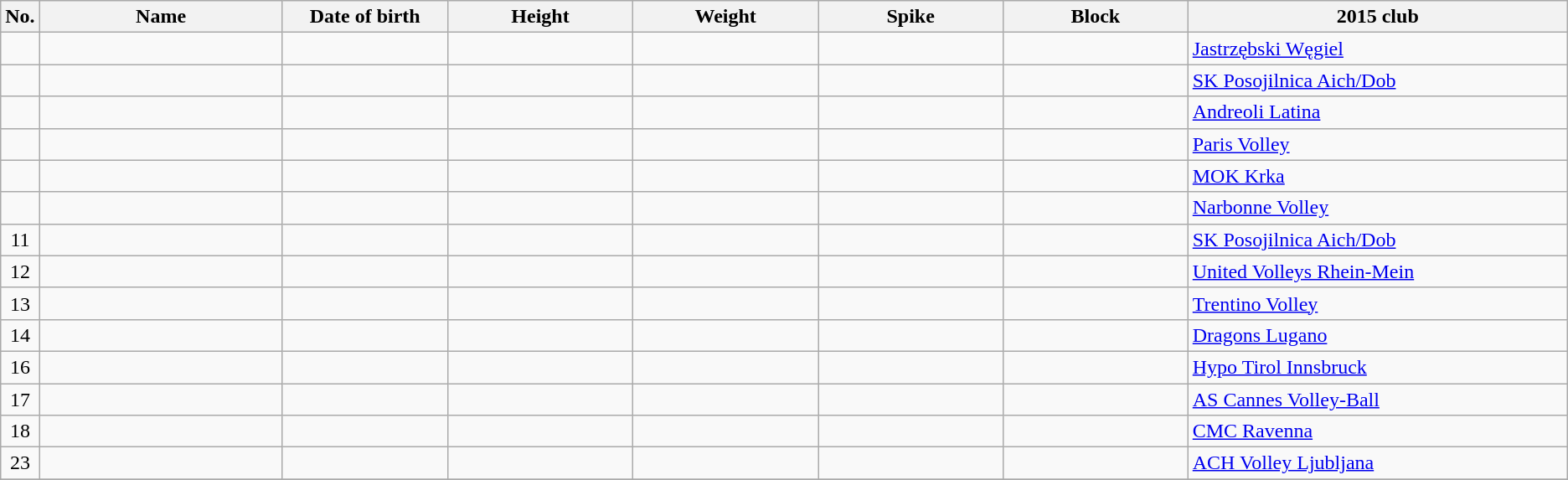<table class="wikitable sortable" style="font-size:100%; text-align:center;">
<tr>
<th>No.</th>
<th style="width:12em">Name</th>
<th style="width:8em">Date of birth</th>
<th style="width:9em">Height</th>
<th style="width:9em">Weight</th>
<th style="width:9em">Spike</th>
<th style="width:9em">Block</th>
<th style="width:19em">2015 club</th>
</tr>
<tr>
<td></td>
<td align=left></td>
<td align=right></td>
<td></td>
<td></td>
<td></td>
<td></td>
<td align=left> <a href='#'>Jastrzębski Węgiel</a></td>
</tr>
<tr>
<td></td>
<td align=left></td>
<td align=right></td>
<td></td>
<td></td>
<td></td>
<td></td>
<td align=left> <a href='#'>SK Posojilnica Aich/Dob</a></td>
</tr>
<tr>
<td></td>
<td align=left></td>
<td align=right></td>
<td></td>
<td></td>
<td></td>
<td></td>
<td align=left> <a href='#'>Andreoli Latina</a></td>
</tr>
<tr>
<td></td>
<td align=left></td>
<td align=right></td>
<td></td>
<td></td>
<td></td>
<td></td>
<td align=left> <a href='#'>Paris Volley</a></td>
</tr>
<tr>
<td></td>
<td align=left></td>
<td align=right></td>
<td></td>
<td></td>
<td></td>
<td></td>
<td align=left> <a href='#'>MOK Krka</a></td>
</tr>
<tr>
<td></td>
<td align=left></td>
<td align=right></td>
<td></td>
<td></td>
<td></td>
<td></td>
<td align=left> <a href='#'>Narbonne Volley</a></td>
</tr>
<tr>
<td>11</td>
<td align=left></td>
<td align=right></td>
<td></td>
<td></td>
<td></td>
<td></td>
<td align=left> <a href='#'>SK Posojilnica Aich/Dob</a></td>
</tr>
<tr>
<td>12</td>
<td align=left></td>
<td align=right></td>
<td></td>
<td></td>
<td></td>
<td></td>
<td align=left> <a href='#'>United Volleys Rhein-Mein</a></td>
</tr>
<tr>
<td>13</td>
<td align=left></td>
<td align=right></td>
<td></td>
<td></td>
<td></td>
<td></td>
<td align=left> <a href='#'>Trentino Volley</a></td>
</tr>
<tr>
<td>14</td>
<td align=left></td>
<td align=right></td>
<td></td>
<td></td>
<td></td>
<td></td>
<td align=left> <a href='#'>Dragons Lugano</a></td>
</tr>
<tr>
<td>16</td>
<td align=left></td>
<td align=right></td>
<td></td>
<td></td>
<td></td>
<td></td>
<td align=left> <a href='#'>Hypo Tirol Innsbruck</a></td>
</tr>
<tr>
<td>17</td>
<td align=left></td>
<td align=right></td>
<td></td>
<td></td>
<td></td>
<td></td>
<td align=left> <a href='#'>AS Cannes Volley-Ball</a></td>
</tr>
<tr>
<td>18</td>
<td align=left></td>
<td align=right></td>
<td></td>
<td></td>
<td></td>
<td></td>
<td align=left> <a href='#'>CMC Ravenna</a></td>
</tr>
<tr>
<td>23</td>
<td align=left></td>
<td align=right></td>
<td></td>
<td></td>
<td></td>
<td></td>
<td align=left> <a href='#'>ACH Volley Ljubljana</a></td>
</tr>
<tr>
</tr>
</table>
